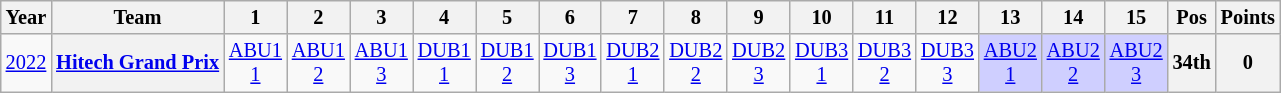<table class="wikitable" style="text-align:center; font-size:85%">
<tr>
<th>Year</th>
<th>Team</th>
<th>1</th>
<th>2</th>
<th>3</th>
<th>4</th>
<th>5</th>
<th>6</th>
<th>7</th>
<th>8</th>
<th>9</th>
<th>10</th>
<th>11</th>
<th>12</th>
<th>13</th>
<th>14</th>
<th>15</th>
<th>Pos</th>
<th>Points</th>
</tr>
<tr>
<td><a href='#'>2022</a></td>
<th nowrap><a href='#'>Hitech Grand Prix</a></th>
<td><a href='#'>ABU1<br>1</a></td>
<td><a href='#'>ABU1<br>2</a></td>
<td><a href='#'>ABU1<br>3</a></td>
<td><a href='#'>DUB1<br>1</a></td>
<td><a href='#'>DUB1<br>2</a></td>
<td><a href='#'>DUB1<br>3</a></td>
<td><a href='#'>DUB2<br>1</a></td>
<td><a href='#'>DUB2<br>2</a></td>
<td><a href='#'>DUB2<br>3</a></td>
<td><a href='#'>DUB3<br>1</a></td>
<td><a href='#'>DUB3<br>2</a></td>
<td><a href='#'>DUB3<br>3</a></td>
<td style="background:#cfcfff;"><a href='#'>ABU2<br>1</a><br></td>
<td style="background:#cfcfff;"><a href='#'>ABU2<br>2</a><br></td>
<td style="background:#cfcfff;"><a href='#'>ABU2<br>3</a><br></td>
<th>34th</th>
<th>0</th>
</tr>
</table>
